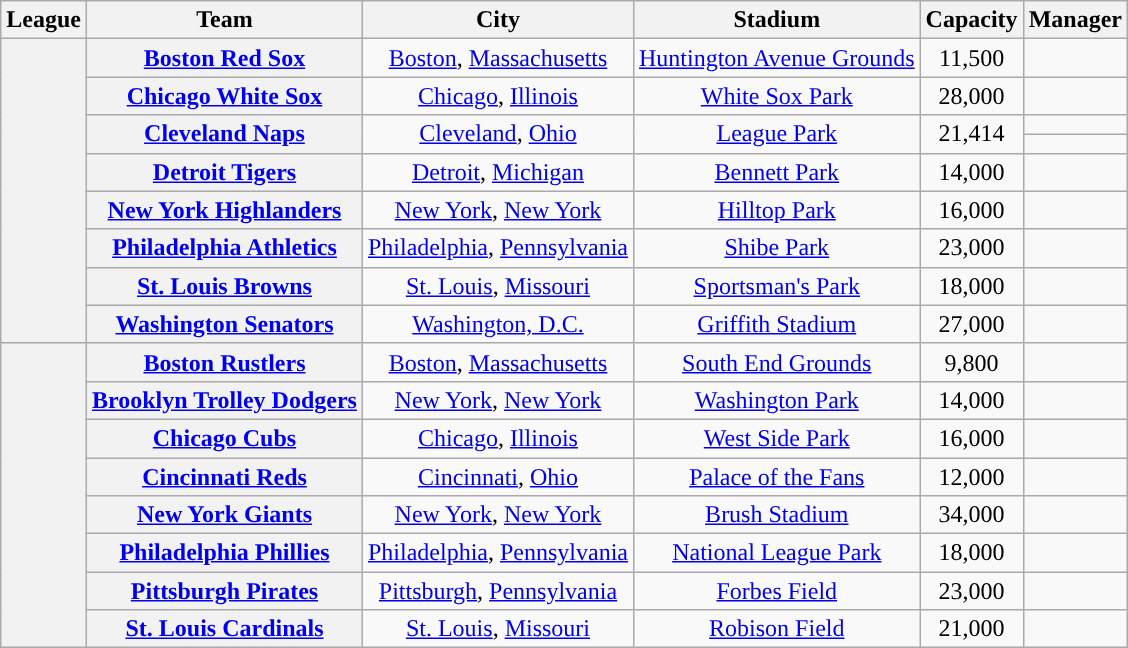<table class="wikitable sortable plainrowheaders" style="text-align:center;">
<tr>
<th scope="col">League</th>
<th scope="col">Team</th>
<th scope="col">City</th>
<th scope="col">Stadium</th>
<th scope="col">Capacity</th>
<th scope="col">Manager</th>
</tr>
<tr>
<th rowspan="9"></th>
<th scope="row"><a href='#'>Boston Red Sox</a></th>
<td><a href='#'>Boston</a>, <a href='#'>Massachusetts</a></td>
<td><a href='#'>Huntington Avenue Grounds</a></td>
<td>11,500</td>
<td></td>
</tr>
<tr>
<th scope="row"><a href='#'>Chicago White Sox</a></th>
<td><a href='#'>Chicago</a>, <a href='#'>Illinois</a></td>
<td><a href='#'>White Sox Park</a></td>
<td>28,000</td>
<td></td>
</tr>
<tr>
<th rowspan="2" scope="row"><a href='#'>Cleveland Naps</a></th>
<td rowspan="2"><a href='#'>Cleveland</a>, <a href='#'>Ohio</a></td>
<td rowspan="2"><a href='#'>League Park</a></td>
<td rowspan="2">21,414</td>
<td></td>
</tr>
<tr>
<td></td>
</tr>
<tr>
<th scope="row"><a href='#'>Detroit Tigers</a></th>
<td><a href='#'>Detroit</a>, <a href='#'>Michigan</a></td>
<td><a href='#'>Bennett Park</a></td>
<td>14,000</td>
<td></td>
</tr>
<tr>
<th scope="row"><a href='#'>New York Highlanders</a></th>
<td><a href='#'>New York</a>, <a href='#'>New York</a></td>
<td><a href='#'>Hilltop Park</a></td>
<td>16,000</td>
<td></td>
</tr>
<tr>
<th scope="row"><a href='#'>Philadelphia Athletics</a></th>
<td><a href='#'>Philadelphia</a>, <a href='#'>Pennsylvania</a></td>
<td><a href='#'>Shibe Park</a></td>
<td>23,000</td>
<td></td>
</tr>
<tr>
<th scope="row"><a href='#'>St. Louis Browns</a></th>
<td><a href='#'>St. Louis</a>, <a href='#'>Missouri</a></td>
<td><a href='#'>Sportsman's Park</a></td>
<td>18,000</td>
<td></td>
</tr>
<tr>
<th scope="row"><a href='#'>Washington Senators</a></th>
<td><a href='#'>Washington, D.C.</a></td>
<td><a href='#'>Griffith Stadium</a></td>
<td>27,000</td>
<td></td>
</tr>
<tr>
<th rowspan="8"></th>
<th scope="row"><a href='#'>Boston Rustlers</a></th>
<td><a href='#'>Boston</a>, <a href='#'>Massachusetts</a></td>
<td><a href='#'>South End Grounds</a></td>
<td>9,800</td>
<td></td>
</tr>
<tr>
<th scope="row"><a href='#'>Brooklyn Trolley Dodgers</a></th>
<td><a href='#'>New York</a>, <a href='#'>New York</a></td>
<td><a href='#'>Washington Park</a></td>
<td>14,000</td>
<td></td>
</tr>
<tr>
<th scope="row"><a href='#'>Chicago Cubs</a></th>
<td><a href='#'>Chicago</a>, <a href='#'>Illinois</a></td>
<td><a href='#'>West Side Park</a></td>
<td>16,000</td>
<td></td>
</tr>
<tr>
<th scope="row"><a href='#'>Cincinnati Reds</a></th>
<td><a href='#'>Cincinnati</a>, <a href='#'>Ohio</a></td>
<td><a href='#'>Palace of the Fans</a></td>
<td>12,000</td>
<td></td>
</tr>
<tr>
<th scope="row"><a href='#'>New York Giants</a></th>
<td><a href='#'>New York</a>, <a href='#'>New York</a></td>
<td><a href='#'>Brush Stadium</a></td>
<td>34,000</td>
<td></td>
</tr>
<tr>
<th scope="row"><a href='#'>Philadelphia Phillies</a></th>
<td><a href='#'>Philadelphia</a>, <a href='#'>Pennsylvania</a></td>
<td><a href='#'>National League Park</a></td>
<td>18,000</td>
<td></td>
</tr>
<tr>
<th scope="row"><a href='#'>Pittsburgh Pirates</a></th>
<td><a href='#'>Pittsburgh</a>, <a href='#'>Pennsylvania</a></td>
<td><a href='#'>Forbes Field</a></td>
<td>23,000</td>
<td></td>
</tr>
<tr>
<th scope="row"><a href='#'>St. Louis Cardinals</a></th>
<td><a href='#'>St. Louis</a>, <a href='#'>Missouri</a></td>
<td><a href='#'>Robison Field</a></td>
<td>21,000</td>
<td></td>
</tr>
</table>
